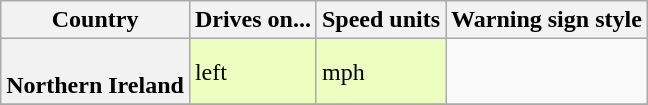<table class="wikitable">
<tr>
<th>Country</th>
<th>Drives on...</th>
<th>Speed units</th>
<th>Warning sign style</th>
</tr>
<tr>
<th><br>Northern Ireland</th>
<td style="background: #ECFFC0;">left</td>
<td style="background: #ECFFC0;">mph</td>
<td style="text-align:center;"></td>
</tr>
<tr>
</tr>
</table>
